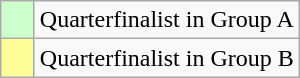<table class="wikitable">
<tr>
<td width=15px bgcolor="#ccffcc"></td>
<td>Quarterfinalist in Group A</td>
</tr>
<tr>
<td bgcolor="#FFFF99"></td>
<td>Quarterfinalist in Group B</td>
</tr>
</table>
